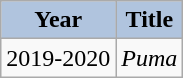<table class="wikitable">
<tr>
<th style="background: #B0C4DE;">Year</th>
<th style="background: #B0C4DE;">Title</th>
</tr>
<tr>
<td>2019-2020</td>
<td><em>Puma</em></td>
</tr>
</table>
